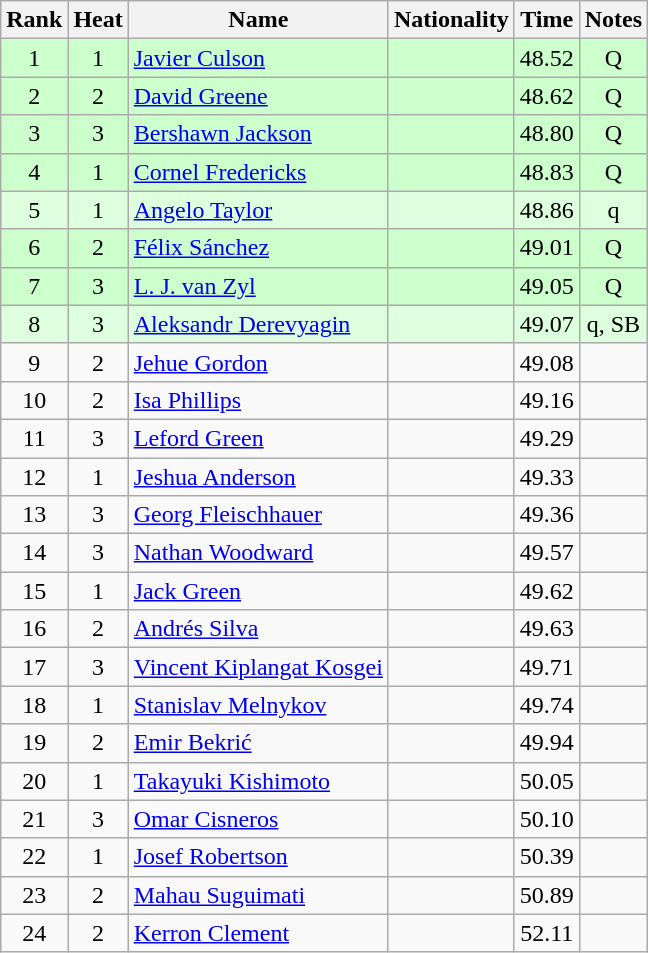<table class="wikitable sortable" style="text-align:center">
<tr>
<th>Rank</th>
<th>Heat</th>
<th>Name</th>
<th>Nationality</th>
<th>Time</th>
<th>Notes</th>
</tr>
<tr bgcolor=ccffcc>
<td>1</td>
<td>1</td>
<td align=left><a href='#'>Javier Culson</a></td>
<td align=left></td>
<td>48.52</td>
<td>Q</td>
</tr>
<tr bgcolor=ccffcc>
<td>2</td>
<td>2</td>
<td align=left><a href='#'>David Greene</a></td>
<td align=left></td>
<td>48.62</td>
<td>Q</td>
</tr>
<tr bgcolor=ccffcc>
<td>3</td>
<td>3</td>
<td align=left><a href='#'>Bershawn Jackson</a></td>
<td align=left></td>
<td>48.80</td>
<td>Q</td>
</tr>
<tr bgcolor=ccffcc>
<td>4</td>
<td>1</td>
<td align=left><a href='#'>Cornel Fredericks</a></td>
<td align=left></td>
<td>48.83</td>
<td>Q</td>
</tr>
<tr bgcolor=ddffdd>
<td>5</td>
<td>1</td>
<td align=left><a href='#'>Angelo Taylor</a></td>
<td align=left></td>
<td>48.86</td>
<td>q</td>
</tr>
<tr bgcolor=ccffcc>
<td>6</td>
<td>2</td>
<td align=left><a href='#'>Félix Sánchez</a></td>
<td align=left></td>
<td>49.01</td>
<td>Q</td>
</tr>
<tr bgcolor=ccffcc>
<td>7</td>
<td>3</td>
<td align=left><a href='#'>L. J. van Zyl</a></td>
<td align=left></td>
<td>49.05</td>
<td>Q</td>
</tr>
<tr bgcolor=ddffdd>
<td>8</td>
<td>3</td>
<td align=left><a href='#'>Aleksandr Derevyagin</a></td>
<td align=left></td>
<td>49.07</td>
<td>q, SB</td>
</tr>
<tr>
<td>9</td>
<td>2</td>
<td align=left><a href='#'>Jehue Gordon</a></td>
<td align=left></td>
<td>49.08</td>
<td></td>
</tr>
<tr>
<td>10</td>
<td>2</td>
<td align=left><a href='#'>Isa Phillips</a></td>
<td align=left></td>
<td>49.16</td>
<td></td>
</tr>
<tr>
<td>11</td>
<td>3</td>
<td align=left><a href='#'>Leford Green</a></td>
<td align=left></td>
<td>49.29</td>
<td></td>
</tr>
<tr>
<td>12</td>
<td>1</td>
<td align=left><a href='#'>Jeshua Anderson</a></td>
<td align=left></td>
<td>49.33</td>
<td></td>
</tr>
<tr>
<td>13</td>
<td>3</td>
<td align=left><a href='#'>Georg Fleischhauer</a></td>
<td align=left></td>
<td>49.36</td>
<td></td>
</tr>
<tr>
<td>14</td>
<td>3</td>
<td align=left><a href='#'>Nathan Woodward</a></td>
<td align=left></td>
<td>49.57</td>
<td></td>
</tr>
<tr>
<td>15</td>
<td>1</td>
<td align=left><a href='#'>Jack Green</a></td>
<td align=left></td>
<td>49.62</td>
<td></td>
</tr>
<tr>
<td>16</td>
<td>2</td>
<td align=left><a href='#'>Andrés Silva</a></td>
<td align=left></td>
<td>49.63</td>
<td></td>
</tr>
<tr>
<td>17</td>
<td>3</td>
<td align=left><a href='#'>Vincent Kiplangat Kosgei</a></td>
<td align=left></td>
<td>49.71</td>
<td></td>
</tr>
<tr>
<td>18</td>
<td>1</td>
<td align=left><a href='#'>Stanislav Melnykov</a></td>
<td align=left></td>
<td>49.74</td>
<td></td>
</tr>
<tr>
<td>19</td>
<td>2</td>
<td align=left><a href='#'>Emir Bekrić</a></td>
<td align=left></td>
<td>49.94</td>
<td></td>
</tr>
<tr>
<td>20</td>
<td>1</td>
<td align=left><a href='#'>Takayuki Kishimoto</a></td>
<td align=left></td>
<td>50.05</td>
<td></td>
</tr>
<tr>
<td>21</td>
<td>3</td>
<td align=left><a href='#'>Omar Cisneros</a></td>
<td align=left></td>
<td>50.10</td>
<td></td>
</tr>
<tr>
<td>22</td>
<td>1</td>
<td align=left><a href='#'>Josef Robertson</a></td>
<td align=left></td>
<td>50.39</td>
<td></td>
</tr>
<tr>
<td>23</td>
<td>2</td>
<td align=left><a href='#'>Mahau Suguimati</a></td>
<td align=left></td>
<td>50.89</td>
<td></td>
</tr>
<tr>
<td>24</td>
<td>2</td>
<td align=left><a href='#'>Kerron Clement</a></td>
<td align=left></td>
<td>52.11</td>
<td></td>
</tr>
</table>
